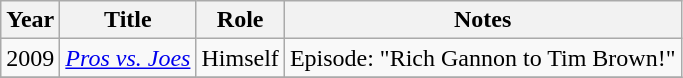<table class="wikitable sortable plainrowheaders">
<tr>
<th>Year</th>
<th>Title</th>
<th>Role</th>
<th class="unsortable">Notes</th>
</tr>
<tr>
<td>2009</td>
<td><em><a href='#'>Pros vs. Joes</a></em></td>
<td>Himself</td>
<td>Episode: "Rich Gannon to Tim Brown!"</td>
</tr>
<tr>
</tr>
</table>
